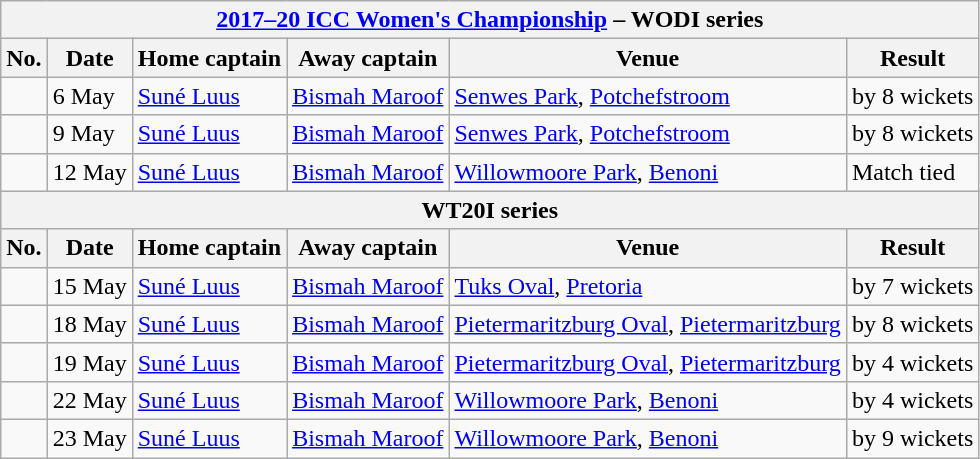<table class="wikitable">
<tr>
<th colspan="6"><a href='#'>2017–20 ICC Women's Championship</a> – WODI series</th>
</tr>
<tr>
<th>No.</th>
<th>Date</th>
<th>Home captain</th>
<th>Away captain</th>
<th>Venue</th>
<th>Result</th>
</tr>
<tr>
<td></td>
<td>6 May</td>
<td><a href='#'>Suné Luus</a></td>
<td><a href='#'>Bismah Maroof</a></td>
<td><a href='#'>Senwes Park</a>, <a href='#'>Potchefstroom</a></td>
<td> by 8 wickets</td>
</tr>
<tr>
<td></td>
<td>9 May</td>
<td><a href='#'>Suné Luus</a></td>
<td><a href='#'>Bismah Maroof</a></td>
<td><a href='#'>Senwes Park</a>, <a href='#'>Potchefstroom</a></td>
<td> by 8 wickets</td>
</tr>
<tr>
<td></td>
<td>12 May</td>
<td><a href='#'>Suné Luus</a></td>
<td><a href='#'>Bismah Maroof</a></td>
<td><a href='#'>Willowmoore Park</a>, <a href='#'>Benoni</a></td>
<td>Match tied</td>
</tr>
<tr>
<th colspan="6">WT20I series</th>
</tr>
<tr>
<th>No.</th>
<th>Date</th>
<th>Home captain</th>
<th>Away captain</th>
<th>Venue</th>
<th>Result</th>
</tr>
<tr>
<td></td>
<td>15 May</td>
<td><a href='#'>Suné Luus</a></td>
<td><a href='#'>Bismah Maroof</a></td>
<td><a href='#'>Tuks Oval</a>, <a href='#'>Pretoria</a></td>
<td> by 7 wickets</td>
</tr>
<tr>
<td></td>
<td>18 May</td>
<td><a href='#'>Suné Luus</a></td>
<td><a href='#'>Bismah Maroof</a></td>
<td><a href='#'>Pietermaritzburg Oval</a>, <a href='#'>Pietermaritzburg</a></td>
<td> by 8 wickets</td>
</tr>
<tr>
<td></td>
<td>19 May</td>
<td><a href='#'>Suné Luus</a></td>
<td><a href='#'>Bismah Maroof</a></td>
<td><a href='#'>Pietermaritzburg Oval</a>, <a href='#'>Pietermaritzburg</a></td>
<td> by 4 wickets</td>
</tr>
<tr>
<td></td>
<td>22 May</td>
<td><a href='#'>Suné Luus</a></td>
<td><a href='#'>Bismah Maroof</a></td>
<td><a href='#'>Willowmoore Park</a>, <a href='#'>Benoni</a></td>
<td> by 4 wickets</td>
</tr>
<tr>
<td></td>
<td>23 May</td>
<td><a href='#'>Suné Luus</a></td>
<td><a href='#'>Bismah Maroof</a></td>
<td><a href='#'>Willowmoore Park</a>, <a href='#'>Benoni</a></td>
<td> by 9 wickets</td>
</tr>
</table>
